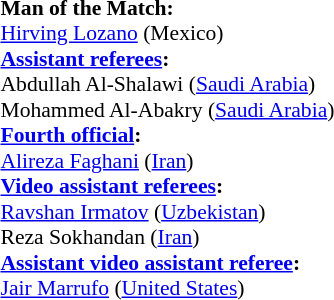<table style="width:100%; font-size:90%;">
<tr>
<td><br><strong>Man of the Match:</strong>
<br><a href='#'>Hirving Lozano</a> (Mexico)<br><strong><a href='#'>Assistant referees</a>:</strong>
<br>Abdullah Al-Shalawi (<a href='#'>Saudi Arabia</a>)
<br>Mohammed Al-Abakry (<a href='#'>Saudi Arabia</a>)
<br><strong><a href='#'>Fourth official</a>:</strong>
<br><a href='#'>Alireza Faghani</a> (<a href='#'>Iran</a>)
<br><strong><a href='#'>Video assistant referees</a>:</strong>
<br><a href='#'>Ravshan Irmatov</a> (<a href='#'>Uzbekistan</a>)
<br>Reza Sokhandan (<a href='#'>Iran</a>)
<br><strong><a href='#'>Assistant video assistant referee</a>:</strong>
<br><a href='#'>Jair Marrufo</a> (<a href='#'>United States</a>)</td>
</tr>
</table>
